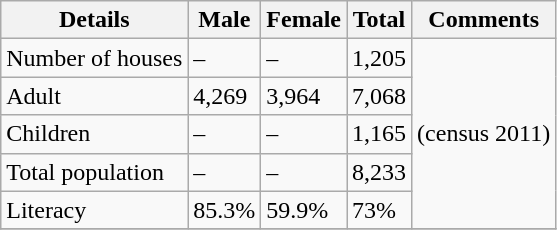<table class="wikitable sortable">
<tr>
<th>Details</th>
<th>Male</th>
<th>Female</th>
<th>Total</th>
<th>Comments</th>
</tr>
<tr>
<td>Number of houses</td>
<td>–</td>
<td>–</td>
<td>1,205</td>
<td rowspan="5">(census 2011)</td>
</tr>
<tr>
<td>Adult</td>
<td>4,269</td>
<td>3,964</td>
<td>7,068</td>
</tr>
<tr>
<td>Children</td>
<td>–</td>
<td>–</td>
<td>1,165</td>
</tr>
<tr>
<td>Total population</td>
<td>–</td>
<td>–</td>
<td>8,233</td>
</tr>
<tr>
<td>Literacy</td>
<td>85.3%</td>
<td>59.9%</td>
<td>73%</td>
</tr>
<tr>
</tr>
</table>
